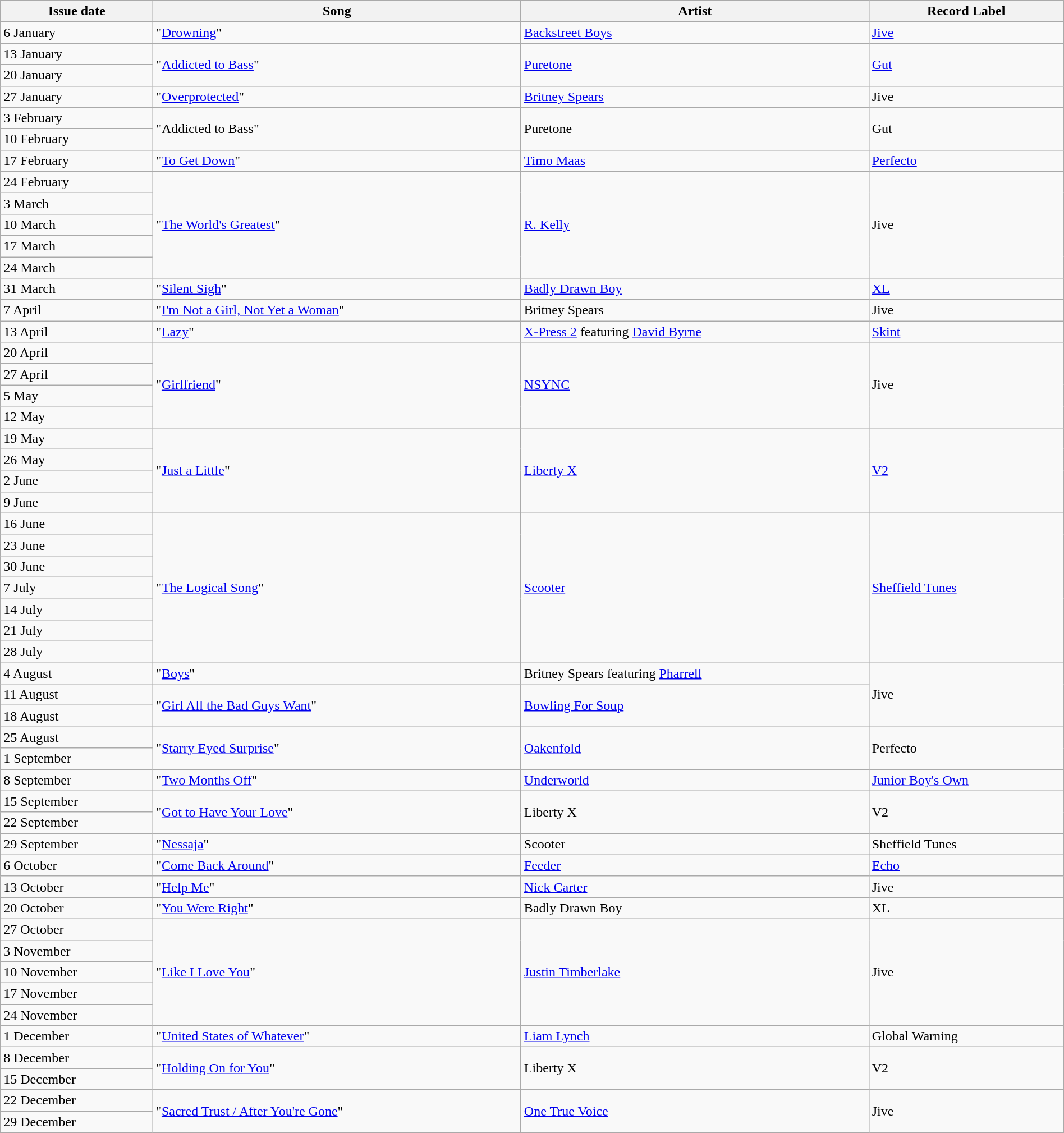<table width="100%" class=wikitable>
<tr>
<th>Issue date</th>
<th>Song</th>
<th>Artist</th>
<th>Record Label</th>
</tr>
<tr>
<td>6 January</td>
<td>"<a href='#'>Drowning</a>"</td>
<td><a href='#'>Backstreet Boys</a></td>
<td><a href='#'>Jive</a></td>
</tr>
<tr>
<td>13 January</td>
<td rowspan="2">"<a href='#'>Addicted to Bass</a>"</td>
<td rowspan="2"><a href='#'>Puretone</a></td>
<td rowspan=2><a href='#'>Gut</a></td>
</tr>
<tr>
<td>20 January</td>
</tr>
<tr>
<td>27 January</td>
<td>"<a href='#'>Overprotected</a>"</td>
<td><a href='#'>Britney Spears</a></td>
<td>Jive</td>
</tr>
<tr>
<td>3 February</td>
<td rowspan="2">"Addicted to Bass"</td>
<td rowspan="2">Puretone</td>
<td rowspan=2>Gut</td>
</tr>
<tr>
<td>10 February</td>
</tr>
<tr>
<td>17 February</td>
<td>"<a href='#'>To Get Down</a>"</td>
<td><a href='#'>Timo Maas</a></td>
<td><a href='#'>Perfecto</a></td>
</tr>
<tr>
<td>24 February</td>
<td rowspan="5">"<a href='#'>The World's Greatest</a>"</td>
<td rowspan="5"><a href='#'>R. Kelly</a></td>
<td rowspan=5>Jive</td>
</tr>
<tr>
<td>3 March</td>
</tr>
<tr>
<td>10 March</td>
</tr>
<tr>
<td>17 March</td>
</tr>
<tr>
<td>24 March</td>
</tr>
<tr>
<td>31 March</td>
<td>"<a href='#'>Silent Sigh</a>"</td>
<td><a href='#'>Badly Drawn Boy</a></td>
<td><a href='#'>XL</a></td>
</tr>
<tr>
<td>7 April</td>
<td>"<a href='#'>I'm Not a Girl, Not Yet a Woman</a>"</td>
<td>Britney Spears</td>
<td>Jive</td>
</tr>
<tr>
<td>13 April</td>
<td>"<a href='#'>Lazy</a>"</td>
<td><a href='#'>X-Press 2</a> featuring <a href='#'>David Byrne</a></td>
<td><a href='#'>Skint</a></td>
</tr>
<tr>
<td>20 April</td>
<td rowspan="4">"<a href='#'>Girlfriend</a>"</td>
<td rowspan="4"><a href='#'>NSYNC</a></td>
<td rowspan=4>Jive</td>
</tr>
<tr>
<td>27 April</td>
</tr>
<tr>
<td>5 May</td>
</tr>
<tr>
<td>12 May</td>
</tr>
<tr>
<td>19 May</td>
<td rowspan="4">"<a href='#'>Just a Little</a>"</td>
<td rowspan="4"><a href='#'>Liberty X</a></td>
<td rowspan=4><a href='#'>V2</a></td>
</tr>
<tr>
<td>26 May</td>
</tr>
<tr>
<td>2 June</td>
</tr>
<tr>
<td>9 June</td>
</tr>
<tr>
<td>16 June</td>
<td rowspan="7">"<a href='#'>The Logical Song</a>"</td>
<td rowspan="7"><a href='#'>Scooter</a></td>
<td rowspan=7><a href='#'>Sheffield Tunes</a></td>
</tr>
<tr>
<td>23 June</td>
</tr>
<tr>
<td>30 June</td>
</tr>
<tr>
<td>7 July</td>
</tr>
<tr>
<td>14 July</td>
</tr>
<tr>
<td>21 July</td>
</tr>
<tr>
<td>28 July</td>
</tr>
<tr>
<td>4 August</td>
<td>"<a href='#'>Boys</a>"</td>
<td>Britney Spears featuring <a href='#'>Pharrell</a></td>
<td rowspan=3>Jive</td>
</tr>
<tr>
<td>11 August</td>
<td rowspan="2">"<a href='#'>Girl All the Bad Guys Want</a>"</td>
<td rowspan="2"><a href='#'>Bowling For Soup</a></td>
</tr>
<tr>
<td>18 August</td>
</tr>
<tr>
<td>25 August</td>
<td rowspan="2">"<a href='#'>Starry Eyed Surprise</a>"</td>
<td rowspan="2"><a href='#'>Oakenfold</a></td>
<td rowspan=2>Perfecto</td>
</tr>
<tr>
<td>1 September</td>
</tr>
<tr>
<td>8 September</td>
<td>"<a href='#'>Two Months Off</a>"</td>
<td><a href='#'>Underworld</a></td>
<td><a href='#'>Junior Boy's Own</a></td>
</tr>
<tr>
<td>15 September</td>
<td rowspan="2">"<a href='#'>Got to Have Your Love</a>"</td>
<td rowspan="2">Liberty X</td>
<td rowspan=2>V2</td>
</tr>
<tr>
<td>22 September</td>
</tr>
<tr>
<td>29 September</td>
<td>"<a href='#'>Nessaja</a>"</td>
<td>Scooter</td>
<td>Sheffield Tunes</td>
</tr>
<tr>
<td>6 October</td>
<td>"<a href='#'>Come Back Around</a>"</td>
<td><a href='#'>Feeder</a></td>
<td><a href='#'>Echo</a></td>
</tr>
<tr>
<td>13 October</td>
<td>"<a href='#'>Help Me</a>"</td>
<td><a href='#'>Nick Carter</a></td>
<td>Jive</td>
</tr>
<tr>
<td>20 October</td>
<td>"<a href='#'>You Were Right</a>"</td>
<td>Badly Drawn Boy</td>
<td>XL</td>
</tr>
<tr>
<td>27 October</td>
<td rowspan="5">"<a href='#'>Like I Love You</a>"</td>
<td rowspan="5"><a href='#'>Justin Timberlake</a></td>
<td rowspan=5>Jive</td>
</tr>
<tr>
<td>3 November</td>
</tr>
<tr>
<td>10 November</td>
</tr>
<tr>
<td>17 November</td>
</tr>
<tr>
<td>24 November</td>
</tr>
<tr>
<td>1 December</td>
<td>"<a href='#'>United States of Whatever</a>"</td>
<td><a href='#'>Liam Lynch</a></td>
<td>Global Warning</td>
</tr>
<tr>
<td>8 December</td>
<td rowspan="2">"<a href='#'>Holding On for You</a>"</td>
<td rowspan="2">Liberty X</td>
<td rowspan=2>V2</td>
</tr>
<tr>
<td>15 December</td>
</tr>
<tr>
<td>22 December</td>
<td rowspan="2">"<a href='#'>Sacred Trust / After You're Gone</a>"</td>
<td rowspan="2"><a href='#'>One True Voice</a></td>
<td rowspan=2>Jive</td>
</tr>
<tr>
<td>29 December</td>
</tr>
</table>
